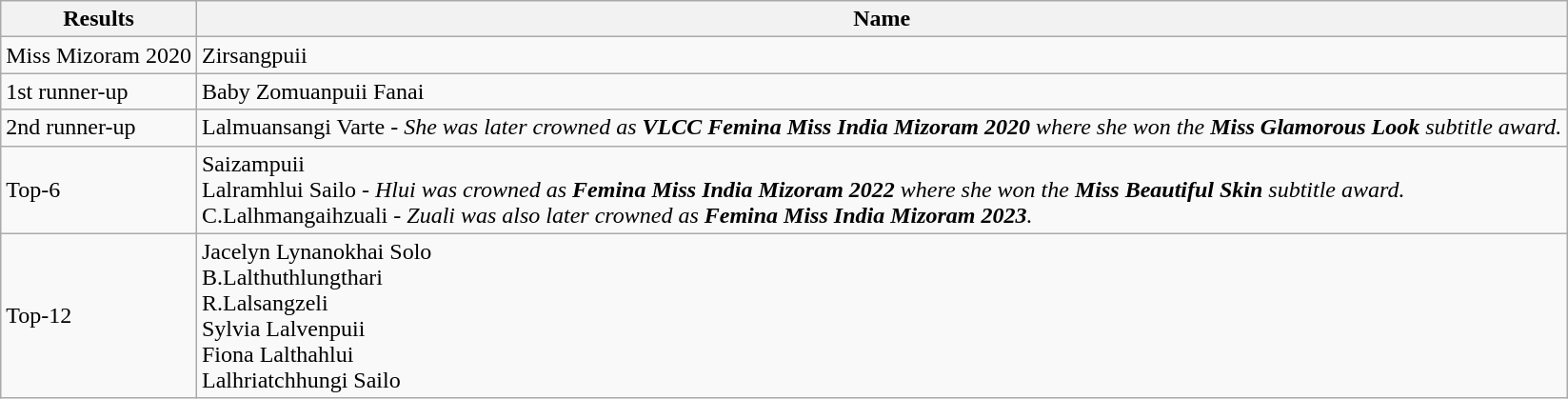<table class="wikitable">
<tr>
<th>Results</th>
<th>Name</th>
</tr>
<tr>
<td>Miss Mizoram 2020</td>
<td>Zirsangpuii</td>
</tr>
<tr>
<td>1st runner-up</td>
<td>Baby Zomuanpuii Fanai</td>
</tr>
<tr>
<td>2nd runner-up</td>
<td>Lalmuansangi Varte - <em>She was later crowned as <strong>VLCC Femina Miss India Mizoram 2020</strong> where she won the <strong>Miss Glamorous Look</strong> subtitle award.</em></td>
</tr>
<tr>
<td>Top-6</td>
<td>Saizampuii<br>Lalramhlui Sailo - <em>Hlui was crowned as <strong>Femina Miss India Mizoram 2022</strong> where she won the <strong>Miss Beautiful Skin</strong> subtitle award.</em><br>C.Lalhmangaihzuali - <em>Zuali was also later crowned as <strong>Femina Miss India Mizoram 2023</strong>.</em></td>
</tr>
<tr>
<td>Top-12</td>
<td>Jacelyn Lynanokhai Solo<br>B.Lalthuthlungthari<br>R.Lalsangzeli<br>Sylvia Lalvenpuii<br>Fiona Lalthahlui<br>Lalhriatchhungi Sailo</td>
</tr>
</table>
